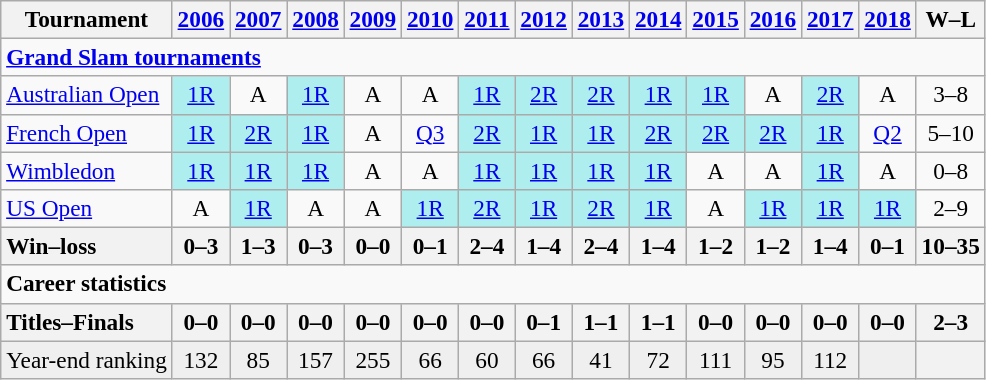<table class=wikitable style=text-align:center;font-size:97%>
<tr>
<th>Tournament</th>
<th><a href='#'>2006</a></th>
<th><a href='#'>2007</a></th>
<th><a href='#'>2008</a></th>
<th><a href='#'>2009</a></th>
<th><a href='#'>2010</a></th>
<th><a href='#'>2011</a></th>
<th><a href='#'>2012</a></th>
<th><a href='#'>2013</a></th>
<th><a href='#'>2014</a></th>
<th><a href='#'>2015</a></th>
<th><a href='#'>2016</a></th>
<th><a href='#'>2017</a></th>
<th><a href='#'>2018</a></th>
<th>W–L</th>
</tr>
<tr>
<td colspan=15 align=left><strong><a href='#'>Grand Slam tournaments</a></strong></td>
</tr>
<tr>
<td align=left><a href='#'>Australian Open</a></td>
<td bgcolor=afeeee><a href='#'>1R</a></td>
<td>A</td>
<td bgcolor=afeeee><a href='#'>1R</a></td>
<td>A</td>
<td>A</td>
<td bgcolor=afeeee><a href='#'>1R</a></td>
<td bgcolor=afeeee><a href='#'>2R</a></td>
<td bgcolor=afeeee><a href='#'>2R</a></td>
<td bgcolor=afeeee><a href='#'>1R</a></td>
<td bgcolor=afeeee><a href='#'>1R</a></td>
<td>A</td>
<td bgcolor=afeeee><a href='#'>2R</a></td>
<td>A</td>
<td>3–8</td>
</tr>
<tr>
<td align=left><a href='#'>French Open</a></td>
<td bgcolor=afeeee><a href='#'>1R</a></td>
<td bgcolor=afeeee><a href='#'>2R</a></td>
<td bgcolor=afeeee><a href='#'>1R</a></td>
<td>A</td>
<td><a href='#'>Q3</a></td>
<td bgcolor=afeeee><a href='#'>2R</a></td>
<td bgcolor=afeeee><a href='#'>1R</a></td>
<td bgcolor=afeeee><a href='#'>1R</a></td>
<td bgcolor=afeeee><a href='#'>2R</a></td>
<td bgcolor=afeeee><a href='#'>2R</a></td>
<td bgcolor=afeeee><a href='#'>2R</a></td>
<td bgcolor=afeeee><a href='#'>1R</a></td>
<td><a href='#'>Q2</a></td>
<td>5–10</td>
</tr>
<tr>
<td align=left><a href='#'>Wimbledon</a></td>
<td bgcolor=afeeee><a href='#'>1R</a></td>
<td bgcolor=afeeee><a href='#'>1R</a></td>
<td bgcolor=afeeee><a href='#'>1R</a></td>
<td>A</td>
<td>A</td>
<td bgcolor=afeeee><a href='#'>1R</a></td>
<td bgcolor=afeeee><a href='#'>1R</a></td>
<td bgcolor=afeeee><a href='#'>1R</a></td>
<td bgcolor=afeeee><a href='#'>1R</a></td>
<td>A</td>
<td>A</td>
<td bgcolor=afeeee><a href='#'>1R</a></td>
<td>A</td>
<td>0–8</td>
</tr>
<tr>
<td align=left><a href='#'>US Open</a></td>
<td>A</td>
<td bgcolor=afeeee><a href='#'>1R</a></td>
<td>A</td>
<td>A</td>
<td bgcolor=afeeee><a href='#'>1R</a></td>
<td bgcolor=afeeee><a href='#'>2R</a></td>
<td bgcolor=afeeee><a href='#'>1R</a></td>
<td bgcolor=afeeee><a href='#'>2R</a></td>
<td bgcolor=afeeee><a href='#'>1R</a></td>
<td>A</td>
<td bgcolor=afeeee><a href='#'>1R</a></td>
<td bgcolor=afeeee><a href='#'>1R</a></td>
<td bgcolor=afeeee><a href='#'>1R</a></td>
<td>2–9</td>
</tr>
<tr>
<th style=text-align:left>Win–loss</th>
<th>0–3</th>
<th>1–3</th>
<th>0–3</th>
<th>0–0</th>
<th>0–1</th>
<th>2–4</th>
<th>1–4</th>
<th>2–4</th>
<th>1–4</th>
<th>1–2</th>
<th>1–2</th>
<th>1–4</th>
<th>0–1</th>
<th>10–35</th>
</tr>
<tr>
<td colspan=15 align=left><strong>Career statistics</strong></td>
</tr>
<tr>
<th style=text-align:left>Titles–Finals</th>
<th>0–0</th>
<th>0–0</th>
<th>0–0</th>
<th>0–0</th>
<th>0–0</th>
<th>0–0</th>
<th>0–1</th>
<th>1–1</th>
<th>1–1</th>
<th>0–0</th>
<th>0–0</th>
<th>0–0</th>
<th>0–0</th>
<th>2–3</th>
</tr>
<tr bgcolor=EFEFEF>
<td align=left>Year-end ranking</td>
<td>132</td>
<td>85</td>
<td>157</td>
<td>255</td>
<td>66</td>
<td>60</td>
<td>66</td>
<td>41</td>
<td>72</td>
<td>111</td>
<td>95</td>
<td>112</td>
<td></td>
<th></th>
</tr>
</table>
